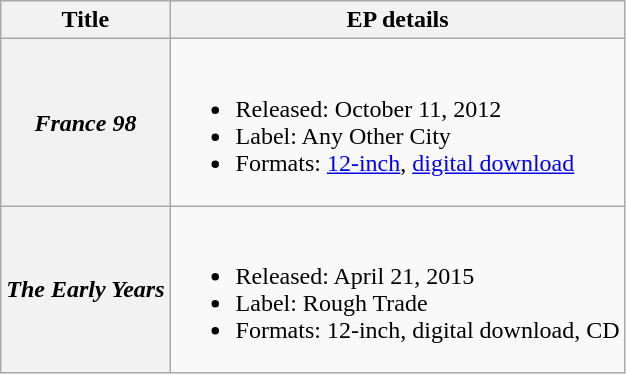<table class="wikitable plainrowheaders">
<tr>
<th scope="col">Title</th>
<th scope="col">EP details</th>
</tr>
<tr>
<th scope="row"><em>France 98</em></th>
<td><br><ul><li>Released: October 11, 2012</li><li>Label: Any Other City</li><li>Formats: <a href='#'>12-inch</a>, <a href='#'>digital download</a></li></ul></td>
</tr>
<tr>
<th scope="row"><em>The Early Years</em></th>
<td><br><ul><li>Released: April 21, 2015</li><li>Label: Rough Trade</li><li>Formats: 12-inch, digital download, CD</li></ul></td>
</tr>
</table>
